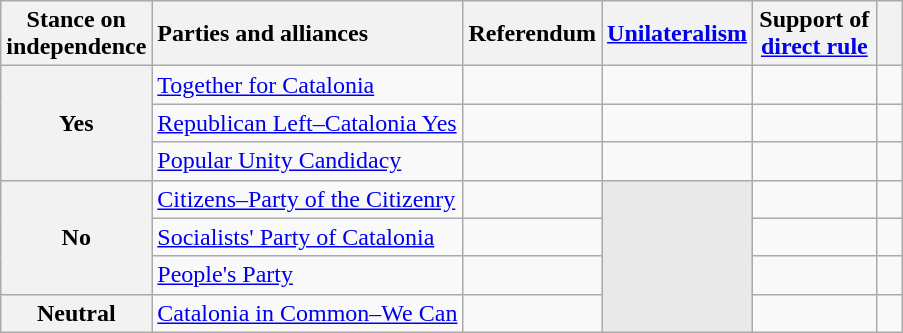<table class="wikitable">
<tr>
<th>Stance on<br>independence</th>
<th style="text-align:left;">Parties and alliances</th>
<th width="75">Referendum</th>
<th width="75"><a href='#'>Unilateralism</a></th>
<th width="75">Support of <a href='#'>direct rule</a></th>
<th width="10"></th>
</tr>
<tr>
<th rowspan="3"> Yes</th>
<td><a href='#'>Together for Catalonia</a></td>
<td align="center"></td>
<td align="center"></td>
<td align="center"></td>
<td></td>
</tr>
<tr>
<td><a href='#'>Republican Left–Catalonia Yes</a></td>
<td align="center"></td>
<td align="center"></td>
<td align="center"></td>
<td></td>
</tr>
<tr>
<td><a href='#'>Popular Unity Candidacy</a></td>
<td align="center"></td>
<td align="center"></td>
<td align="center"></td>
<td></td>
</tr>
<tr>
<th rowspan="3"> No</th>
<td><a href='#'>Citizens–Party of the Citizenry</a></td>
<td align="center"></td>
<td bgcolor="#E9E9E9" rowspan="4"></td>
<td align="center"></td>
<td></td>
</tr>
<tr>
<td><a href='#'>Socialists' Party of Catalonia</a></td>
<td align="center"></td>
<td align="center"></td>
<td></td>
</tr>
<tr>
<td><a href='#'>People's Party</a></td>
<td align="center"></td>
<td align="center"></td>
<td></td>
</tr>
<tr>
<th> Neutral</th>
<td><a href='#'>Catalonia in Common–We Can</a></td>
<td align="center"></td>
<td align="center"></td>
<td></td>
</tr>
</table>
